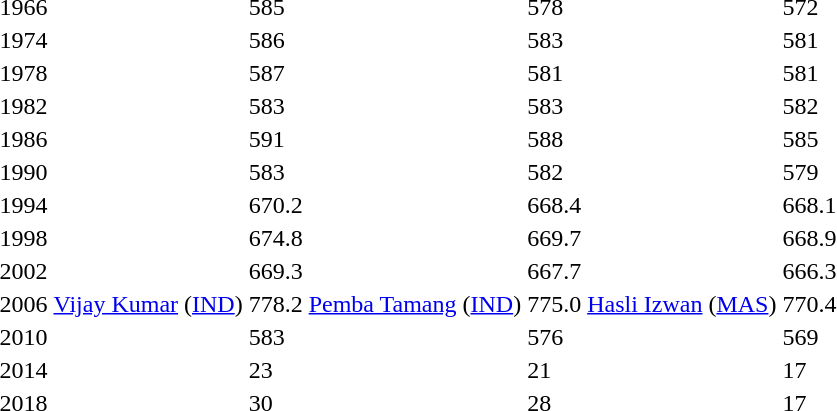<table>
<tr>
<td>1966</td>
<td></td>
<td>585</td>
<td></td>
<td>578</td>
<td></td>
<td>572</td>
</tr>
<tr>
<td>1974</td>
<td></td>
<td>586</td>
<td></td>
<td>583</td>
<td></td>
<td>581</td>
</tr>
<tr>
<td>1978</td>
<td></td>
<td>587</td>
<td></td>
<td>581</td>
<td></td>
<td>581</td>
</tr>
<tr>
<td>1982</td>
<td></td>
<td>583</td>
<td></td>
<td>583</td>
<td></td>
<td>582</td>
</tr>
<tr>
<td>1986</td>
<td></td>
<td>591</td>
<td></td>
<td>588</td>
<td></td>
<td>585</td>
</tr>
<tr>
<td>1990</td>
<td></td>
<td>583</td>
<td></td>
<td>582</td>
<td></td>
<td>579</td>
</tr>
<tr>
<td>1994</td>
<td></td>
<td>670.2</td>
<td></td>
<td>668.4</td>
<td></td>
<td>668.1</td>
</tr>
<tr>
<td>1998</td>
<td></td>
<td>674.8</td>
<td></td>
<td>669.7</td>
<td></td>
<td>668.9</td>
</tr>
<tr>
<td>2002</td>
<td></td>
<td>669.3</td>
<td></td>
<td>667.7</td>
<td></td>
<td>666.3</td>
</tr>
<tr>
<td>2006</td>
<td> <a href='#'>Vijay Kumar</a> (<a href='#'>IND</a>)</td>
<td>778.2</td>
<td> <a href='#'>Pemba Tamang</a> (<a href='#'>IND</a>)</td>
<td>775.0</td>
<td> <a href='#'>Hasli Izwan</a> (<a href='#'>MAS</a>)</td>
<td>770.4</td>
</tr>
<tr>
<td>2010<br></td>
<td></td>
<td>583</td>
<td></td>
<td>576</td>
<td></td>
<td>569</td>
</tr>
<tr>
<td>2014<br></td>
<td></td>
<td>23</td>
<td></td>
<td>21</td>
<td></td>
<td>17</td>
</tr>
<tr>
<td>2018<br></td>
<td></td>
<td>30</td>
<td></td>
<td>28</td>
<td></td>
<td>17</td>
</tr>
</table>
